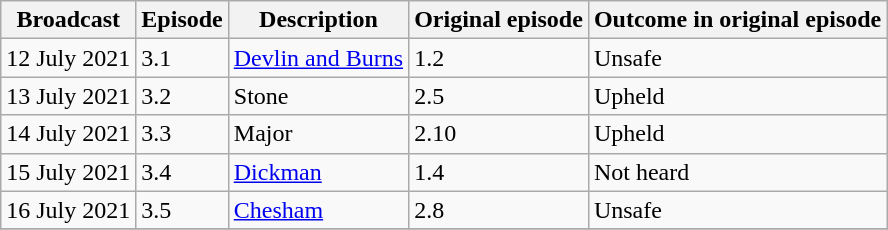<table class="wikitable">
<tr>
<th>Broadcast</th>
<th>Episode</th>
<th>Description</th>
<th>Original episode</th>
<th>Outcome in original episode</th>
</tr>
<tr>
<td>12 July 2021</td>
<td>3.1</td>
<td><a href='#'>Devlin and Burns</a></td>
<td>1.2</td>
<td>Unsafe</td>
</tr>
<tr>
<td>13 July 2021</td>
<td>3.2</td>
<td>Stone</td>
<td>2.5</td>
<td>Upheld</td>
</tr>
<tr>
<td>14 July 2021</td>
<td>3.3</td>
<td>Major</td>
<td>2.10</td>
<td>Upheld</td>
</tr>
<tr>
<td>15 July 2021</td>
<td>3.4</td>
<td><a href='#'>Dickman</a></td>
<td>1.4</td>
<td>Not heard</td>
</tr>
<tr>
<td>16 July 2021</td>
<td>3.5</td>
<td><a href='#'>Chesham</a></td>
<td>2.8</td>
<td>Unsafe</td>
</tr>
<tr>
</tr>
</table>
